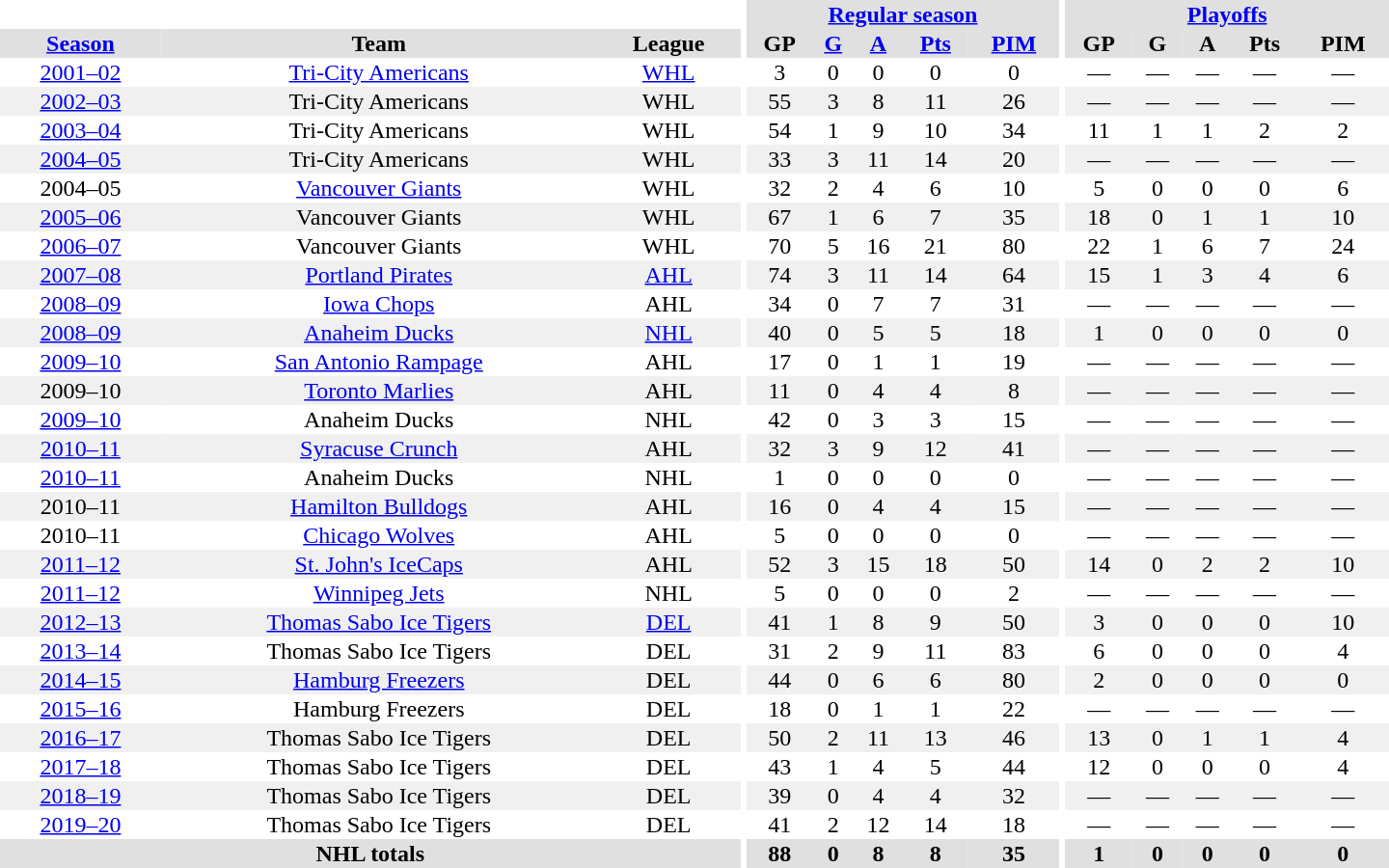<table border="0" cellpadding="1" cellspacing="0" style="text-align:center; width:60em">
<tr bgcolor="#e0e0e0">
<th colspan="3"  bgcolor="#ffffff"></th>
<th rowspan="99" bgcolor="#ffffff"></th>
<th colspan="5"><a href='#'>Regular season</a></th>
<th rowspan="99" bgcolor="#ffffff"></th>
<th colspan="5"><a href='#'>Playoffs</a></th>
</tr>
<tr bgcolor="#e0e0e0">
<th><a href='#'>Season</a></th>
<th>Team</th>
<th>League</th>
<th>GP</th>
<th><a href='#'>G</a></th>
<th><a href='#'>A</a></th>
<th><a href='#'>Pts</a></th>
<th><a href='#'>PIM</a></th>
<th>GP</th>
<th>G</th>
<th>A</th>
<th>Pts</th>
<th>PIM</th>
</tr>
<tr ALIGN="center">
<td><a href='#'>2001–02</a></td>
<td><a href='#'>Tri-City Americans</a></td>
<td><a href='#'>WHL</a></td>
<td>3</td>
<td>0</td>
<td>0</td>
<td>0</td>
<td>0</td>
<td>—</td>
<td>—</td>
<td>—</td>
<td>—</td>
<td>—</td>
</tr>
<tr ALIGN="center" bgcolor="#f0f0f0">
<td><a href='#'>2002–03</a></td>
<td>Tri-City Americans</td>
<td>WHL</td>
<td>55</td>
<td>3</td>
<td>8</td>
<td>11</td>
<td>26</td>
<td>—</td>
<td>—</td>
<td>—</td>
<td>—</td>
<td>—</td>
</tr>
<tr ALIGN="center">
<td><a href='#'>2003–04</a></td>
<td>Tri-City Americans</td>
<td>WHL</td>
<td>54</td>
<td>1</td>
<td>9</td>
<td>10</td>
<td>34</td>
<td>11</td>
<td>1</td>
<td>1</td>
<td>2</td>
<td>2</td>
</tr>
<tr ALIGN="center" bgcolor="#f0f0f0">
<td><a href='#'>2004–05</a></td>
<td>Tri-City Americans</td>
<td>WHL</td>
<td>33</td>
<td>3</td>
<td>11</td>
<td>14</td>
<td>20</td>
<td>—</td>
<td>—</td>
<td>—</td>
<td>—</td>
<td>—</td>
</tr>
<tr ALIGN="center">
<td>2004–05</td>
<td><a href='#'>Vancouver Giants</a></td>
<td>WHL</td>
<td>32</td>
<td>2</td>
<td>4</td>
<td>6</td>
<td>10</td>
<td>5</td>
<td>0</td>
<td>0</td>
<td>0</td>
<td>6</td>
</tr>
<tr ALIGN="center" bgcolor="#f0f0f0">
<td><a href='#'>2005–06</a></td>
<td>Vancouver Giants</td>
<td>WHL</td>
<td>67</td>
<td>1</td>
<td>6</td>
<td>7</td>
<td>35</td>
<td>18</td>
<td>0</td>
<td>1</td>
<td>1</td>
<td>10</td>
</tr>
<tr ALIGN="center">
<td><a href='#'>2006–07</a></td>
<td>Vancouver Giants</td>
<td>WHL</td>
<td>70</td>
<td>5</td>
<td>16</td>
<td>21</td>
<td>80</td>
<td>22</td>
<td>1</td>
<td>6</td>
<td>7</td>
<td>24</td>
</tr>
<tr ALIGN="center" bgcolor="#f0f0f0">
<td><a href='#'>2007–08</a></td>
<td><a href='#'>Portland Pirates</a></td>
<td><a href='#'>AHL</a></td>
<td>74</td>
<td>3</td>
<td>11</td>
<td>14</td>
<td>64</td>
<td>15</td>
<td>1</td>
<td>3</td>
<td>4</td>
<td>6</td>
</tr>
<tr ALIGN="center">
<td><a href='#'>2008–09</a></td>
<td><a href='#'>Iowa Chops</a></td>
<td>AHL</td>
<td>34</td>
<td>0</td>
<td>7</td>
<td>7</td>
<td>31</td>
<td>—</td>
<td>—</td>
<td>—</td>
<td>—</td>
<td>—</td>
</tr>
<tr ALIGN="center" bgcolor="#f0f0f0">
<td><a href='#'>2008–09</a></td>
<td><a href='#'>Anaheim Ducks</a></td>
<td><a href='#'>NHL</a></td>
<td>40</td>
<td>0</td>
<td>5</td>
<td>5</td>
<td>18</td>
<td>1</td>
<td>0</td>
<td>0</td>
<td>0</td>
<td>0</td>
</tr>
<tr ALIGN="center">
<td><a href='#'>2009–10</a></td>
<td><a href='#'>San Antonio Rampage</a></td>
<td>AHL</td>
<td>17</td>
<td>0</td>
<td>1</td>
<td>1</td>
<td>19</td>
<td>—</td>
<td>—</td>
<td>—</td>
<td>—</td>
<td>—</td>
</tr>
<tr ALIGN="center" bgcolor="#f0f0f0">
<td>2009–10</td>
<td><a href='#'>Toronto Marlies</a></td>
<td>AHL</td>
<td>11</td>
<td>0</td>
<td>4</td>
<td>4</td>
<td>8</td>
<td>—</td>
<td>—</td>
<td>—</td>
<td>—</td>
<td>—</td>
</tr>
<tr ALIGN="center">
<td><a href='#'>2009–10</a></td>
<td>Anaheim Ducks</td>
<td>NHL</td>
<td>42</td>
<td>0</td>
<td>3</td>
<td>3</td>
<td>15</td>
<td>—</td>
<td>—</td>
<td>—</td>
<td>—</td>
<td>—</td>
</tr>
<tr ALIGN="center" bgcolor="#f0f0f0">
<td><a href='#'>2010–11</a></td>
<td><a href='#'>Syracuse Crunch</a></td>
<td>AHL</td>
<td>32</td>
<td>3</td>
<td>9</td>
<td>12</td>
<td>41</td>
<td>—</td>
<td>—</td>
<td>—</td>
<td>—</td>
<td>—</td>
</tr>
<tr ALIGN="center">
<td><a href='#'>2010–11</a></td>
<td>Anaheim Ducks</td>
<td>NHL</td>
<td>1</td>
<td>0</td>
<td>0</td>
<td>0</td>
<td>0</td>
<td>—</td>
<td>—</td>
<td>—</td>
<td>—</td>
<td>—</td>
</tr>
<tr ALIGN="center" bgcolor="#f0f0f0">
<td>2010–11</td>
<td><a href='#'>Hamilton Bulldogs</a></td>
<td>AHL</td>
<td>16</td>
<td>0</td>
<td>4</td>
<td>4</td>
<td>15</td>
<td>—</td>
<td>—</td>
<td>—</td>
<td>—</td>
<td>—</td>
</tr>
<tr ALIGN="center">
<td>2010–11</td>
<td><a href='#'>Chicago Wolves</a></td>
<td>AHL</td>
<td>5</td>
<td>0</td>
<td>0</td>
<td>0</td>
<td>0</td>
<td>—</td>
<td>—</td>
<td>—</td>
<td>—</td>
<td>—</td>
</tr>
<tr ALIGN="center" bgcolor="#f0f0f0">
<td><a href='#'>2011–12</a></td>
<td><a href='#'>St. John's IceCaps</a></td>
<td>AHL</td>
<td>52</td>
<td>3</td>
<td>15</td>
<td>18</td>
<td>50</td>
<td>14</td>
<td>0</td>
<td>2</td>
<td>2</td>
<td>10</td>
</tr>
<tr ALIGN="center">
<td><a href='#'>2011–12</a></td>
<td><a href='#'>Winnipeg Jets</a></td>
<td>NHL</td>
<td>5</td>
<td>0</td>
<td>0</td>
<td>0</td>
<td>2</td>
<td>—</td>
<td>—</td>
<td>—</td>
<td>—</td>
<td>—</td>
</tr>
<tr ALIGN="center" bgcolor="#f0f0f0">
<td><a href='#'>2012–13</a></td>
<td><a href='#'>Thomas Sabo Ice Tigers</a></td>
<td><a href='#'>DEL</a></td>
<td>41</td>
<td>1</td>
<td>8</td>
<td>9</td>
<td>50</td>
<td>3</td>
<td>0</td>
<td>0</td>
<td>0</td>
<td>10</td>
</tr>
<tr ALIGN="center">
<td><a href='#'>2013–14</a></td>
<td>Thomas Sabo Ice Tigers</td>
<td>DEL</td>
<td>31</td>
<td>2</td>
<td>9</td>
<td>11</td>
<td>83</td>
<td>6</td>
<td>0</td>
<td>0</td>
<td>0</td>
<td>4</td>
</tr>
<tr ALIGN="center" bgcolor="#f0f0f0">
<td><a href='#'>2014–15</a></td>
<td><a href='#'>Hamburg Freezers</a></td>
<td>DEL</td>
<td>44</td>
<td>0</td>
<td>6</td>
<td>6</td>
<td>80</td>
<td>2</td>
<td>0</td>
<td>0</td>
<td>0</td>
<td>0</td>
</tr>
<tr ALIGN="center">
<td><a href='#'>2015–16</a></td>
<td>Hamburg Freezers</td>
<td>DEL</td>
<td>18</td>
<td>0</td>
<td>1</td>
<td>1</td>
<td>22</td>
<td>—</td>
<td>—</td>
<td>—</td>
<td>—</td>
<td>—</td>
</tr>
<tr ALIGN="center" bgcolor="#f0f0f0">
<td><a href='#'>2016–17</a></td>
<td>Thomas Sabo Ice Tigers</td>
<td>DEL</td>
<td>50</td>
<td>2</td>
<td>11</td>
<td>13</td>
<td>46</td>
<td>13</td>
<td>0</td>
<td>1</td>
<td>1</td>
<td>4</td>
</tr>
<tr ALIGN="center">
<td><a href='#'>2017–18</a></td>
<td>Thomas Sabo Ice Tigers</td>
<td>DEL</td>
<td>43</td>
<td>1</td>
<td>4</td>
<td>5</td>
<td>44</td>
<td>12</td>
<td>0</td>
<td>0</td>
<td>0</td>
<td>4</td>
</tr>
<tr ALIGN="center" bgcolor="#f0f0f0">
<td><a href='#'>2018–19</a></td>
<td>Thomas Sabo Ice Tigers</td>
<td>DEL</td>
<td>39</td>
<td>0</td>
<td>4</td>
<td>4</td>
<td>32</td>
<td>—</td>
<td>—</td>
<td>—</td>
<td>—</td>
<td>—</td>
</tr>
<tr ALIGN="center">
<td><a href='#'>2019–20</a></td>
<td>Thomas Sabo Ice Tigers</td>
<td>DEL</td>
<td>41</td>
<td>2</td>
<td>12</td>
<td>14</td>
<td>18</td>
<td>—</td>
<td>—</td>
<td>—</td>
<td>—</td>
<td>—</td>
</tr>
<tr bgcolor="#e0e0e0">
<th colspan="3">NHL totals</th>
<th>88</th>
<th>0</th>
<th>8</th>
<th>8</th>
<th>35</th>
<th>1</th>
<th>0</th>
<th>0</th>
<th>0</th>
<th>0</th>
</tr>
</table>
